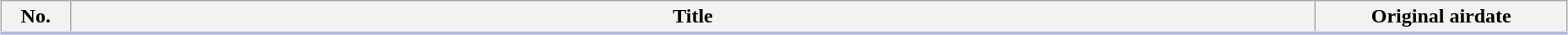<table class="wikitable" style="width:98%; margin:auto; background:#FFF;">
<tr style="border-bottom: 3px solid #CCF;">
<th style="width:3em;">No.</th>
<th>Title</th>
<th style="width:12em;">Original airdate</th>
</tr>
<tr>
</tr>
</table>
